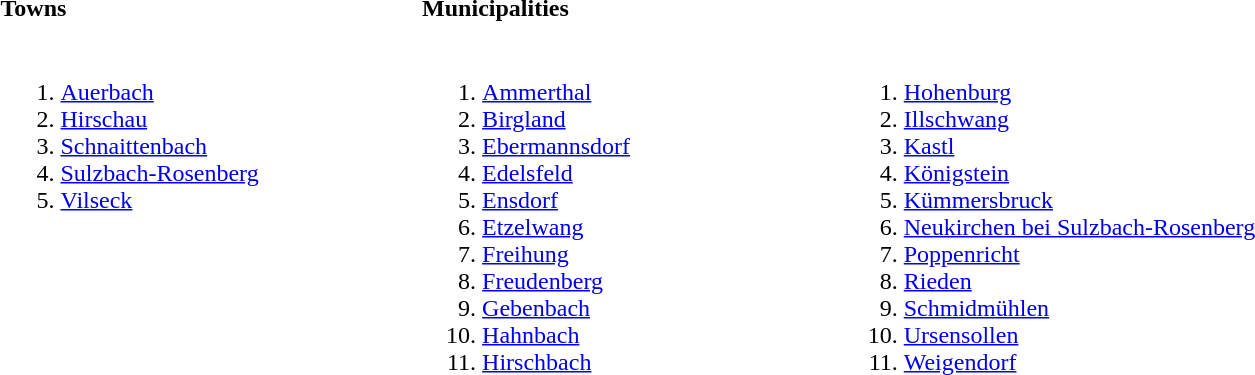<table>
<tr>
<th width=33% align=left>Towns</th>
<th width=33% align=left>Municipalities</th>
<th width=33% align=left></th>
</tr>
<tr valign=top>
<td><br><ol><li><a href='#'>Auerbach</a></li><li><a href='#'>Hirschau</a></li><li><a href='#'>Schnaittenbach</a></li><li><a href='#'>Sulzbach-Rosenberg</a></li><li><a href='#'>Vilseck</a></li></ol></td>
<td><br><ol><li><a href='#'>Ammerthal</a></li><li><a href='#'>Birgland</a></li><li><a href='#'>Ebermannsdorf</a></li><li><a href='#'>Edelsfeld</a></li><li><a href='#'>Ensdorf</a></li><li><a href='#'>Etzelwang</a></li><li><a href='#'>Freihung</a></li><li><a href='#'>Freudenberg</a></li><li><a href='#'>Gebenbach</a></li><li><a href='#'>Hahnbach</a></li><li><a href='#'>Hirschbach</a></li></ol></td>
<td><br><ol>
<li> <a href='#'>Hohenburg</a>
<li> <a href='#'>Illschwang</a>
<li> <a href='#'>Kastl</a>
<li> <a href='#'>Königstein</a>
<li> <a href='#'>Kümmersbruck</a>
<li> <a href='#'>Neukirchen bei Sulzbach-Rosenberg</a>
<li> <a href='#'>Poppenricht</a>
<li> <a href='#'>Rieden</a>
<li> <a href='#'>Schmidmühlen</a>
<li> <a href='#'>Ursensollen</a>
<li> <a href='#'>Weigendorf</a>
</ol></td>
</tr>
</table>
